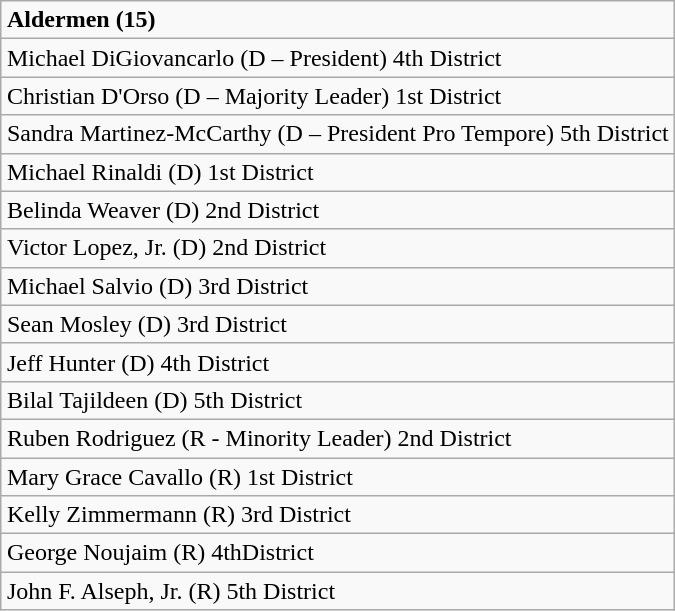<table class="wikitable" style="float:right; margin:10px;">
<tr>
<td><strong>Aldermen (15)</strong></td>
</tr>
<tr>
<td>Michael DiGiovancarlo (D – President) 4th District</td>
</tr>
<tr>
<td>Christian D'Orso (D – Majority Leader) 1st District</td>
</tr>
<tr>
<td>Sandra Martinez-McCarthy (D – President Pro Tempore) 5th District</td>
</tr>
<tr>
<td>Michael Rinaldi (D) 1st District</td>
</tr>
<tr>
<td>Belinda Weaver (D) 2nd District</td>
</tr>
<tr>
<td>Victor Lopez, Jr. (D) 2nd District</td>
</tr>
<tr>
<td>Michael Salvio (D) 3rd District</td>
</tr>
<tr>
<td>Sean Mosley (D) 3rd District</td>
</tr>
<tr>
<td>Jeff Hunter (D) 4th District</td>
</tr>
<tr>
<td>Bilal Tajildeen (D) 5th District</td>
</tr>
<tr>
<td>Ruben Rodriguez (R - Minority Leader) 2nd District</td>
</tr>
<tr>
<td>Mary Grace Cavallo (R) 1st District</td>
</tr>
<tr>
<td>Kelly Zimmermann (R) 3rd District</td>
</tr>
<tr>
<td>George Noujaim (R) 4thDistrict</td>
</tr>
<tr>
<td>John F. Alseph, Jr. (R) 5th District</td>
</tr>
</table>
